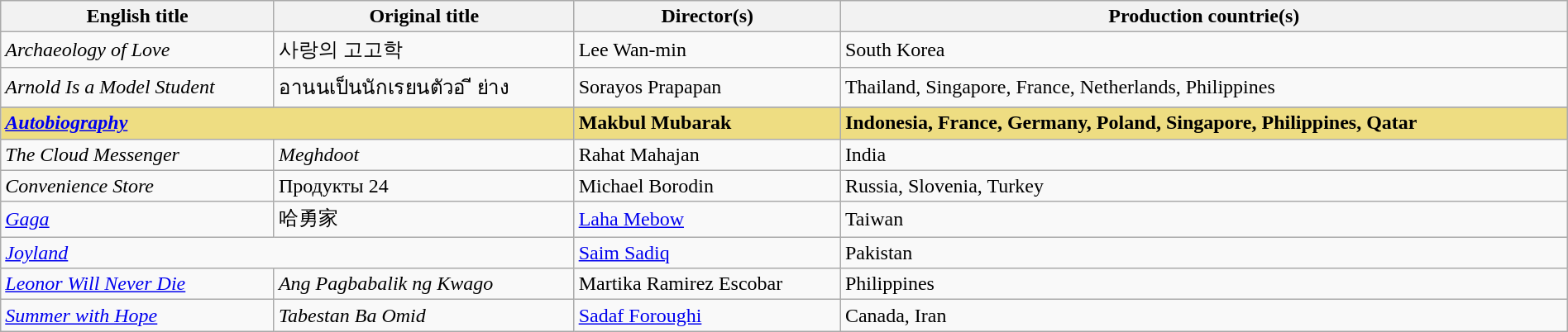<table class="sortable wikitable" style="width:100%; margin-bottom:4px">
<tr>
<th scope="col">English title</th>
<th scope="col">Original title</th>
<th scope="col">Director(s)</th>
<th scope="col">Production countrie(s)</th>
</tr>
<tr>
<td><em>Archaeology of Love</em></td>
<td>사랑의 고고학</td>
<td>Lee Wan-min</td>
<td>South Korea</td>
</tr>
<tr>
<td><em>Arnold Is a Model Student</em></td>
<td>อานนเป็นนักเรยนตัวอ ี ย่าง</td>
<td>Sorayos Prapapan</td>
<td>Thailand, Singapore, France, Netherlands, Philippines</td>
</tr>
<tr>
</tr>
<tr style="background:#EEDD82; font-weight:bold;">
<td colspan="2"><em><a href='#'>Autobiography</a></em></td>
<td>Makbul Mubarak</td>
<td>Indonesia, France, Germany, Poland, Singapore, Philippines, Qatar</td>
</tr>
<tr>
<td><em>The Cloud Messenger</em></td>
<td><em>Meghdoot</em></td>
<td>Rahat Mahajan</td>
<td>India</td>
</tr>
<tr>
<td><em>Convenience Store</em></td>
<td>Продукты 24</td>
<td>Michael Borodin</td>
<td>Russia, Slovenia, Turkey</td>
</tr>
<tr>
<td><em><a href='#'>Gaga</a></em></td>
<td>哈勇家</td>
<td><a href='#'>Laha Mebow</a></td>
<td>Taiwan</td>
</tr>
<tr>
<td colspan="2"><em><a href='#'>Joyland</a></em></td>
<td><a href='#'>Saim Sadiq</a></td>
<td>Pakistan</td>
</tr>
<tr>
<td><em><a href='#'>Leonor Will Never Die</a></em></td>
<td><em>Ang Pagbabalik ng Kwago</em></td>
<td>Martika Ramirez Escobar</td>
<td>Philippines</td>
</tr>
<tr>
<td><em><a href='#'>Summer with Hope</a></em></td>
<td><em>Tabestan Ba Omid</em></td>
<td><a href='#'>Sadaf Foroughi</a></td>
<td>Canada, Iran</td>
</tr>
</table>
